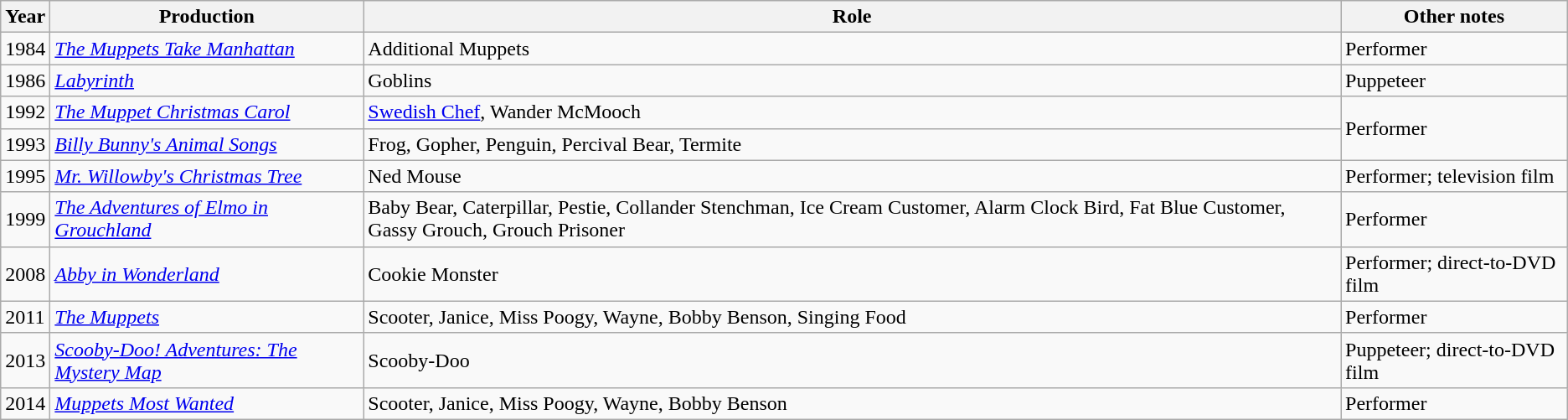<table class="wikitable">
<tr>
<th>Year</th>
<th>Production</th>
<th>Role</th>
<th>Other notes</th>
</tr>
<tr>
<td>1984</td>
<td><em><a href='#'>The Muppets Take Manhattan</a></em></td>
<td>Additional Muppets</td>
<td>Performer</td>
</tr>
<tr>
<td>1986</td>
<td><em><a href='#'>Labyrinth</a></em></td>
<td>Goblins</td>
<td>Puppeteer</td>
</tr>
<tr>
<td>1992</td>
<td><em><a href='#'>The Muppet Christmas Carol</a></em></td>
<td><a href='#'>Swedish Chef</a>, Wander McMooch</td>
<td rowspan="2">Performer</td>
</tr>
<tr>
<td>1993</td>
<td><em><a href='#'>Billy Bunny's Animal Songs</a></em></td>
<td>Frog, Gopher, Penguin, Percival Bear, Termite</td>
</tr>
<tr>
<td>1995</td>
<td><em><a href='#'>Mr. Willowby's Christmas Tree</a></em></td>
<td>Ned Mouse</td>
<td>Performer; television film</td>
</tr>
<tr>
<td>1999</td>
<td><em><a href='#'>The Adventures of Elmo in Grouchland</a></em></td>
<td>Baby Bear, Caterpillar, Pestie, Collander Stenchman, Ice Cream Customer, Alarm Clock Bird, Fat Blue Customer, Gassy Grouch, Grouch Prisoner</td>
<td>Performer</td>
</tr>
<tr>
<td>2008</td>
<td><em><a href='#'>Abby in Wonderland</a></em></td>
<td>Cookie Monster</td>
<td>Performer; direct-to-DVD film</td>
</tr>
<tr>
<td>2011</td>
<td><em><a href='#'>The Muppets</a></em></td>
<td>Scooter, Janice, Miss Poogy, Wayne, Bobby Benson, Singing Food</td>
<td>Performer</td>
</tr>
<tr>
<td>2013</td>
<td><em><a href='#'>Scooby-Doo! Adventures: The Mystery Map</a></em></td>
<td>Scooby-Doo</td>
<td>Puppeteer; direct-to-DVD film</td>
</tr>
<tr>
<td>2014</td>
<td><em><a href='#'>Muppets Most Wanted</a></em></td>
<td>Scooter, Janice, Miss Poogy, Wayne, Bobby Benson</td>
<td>Performer</td>
</tr>
</table>
